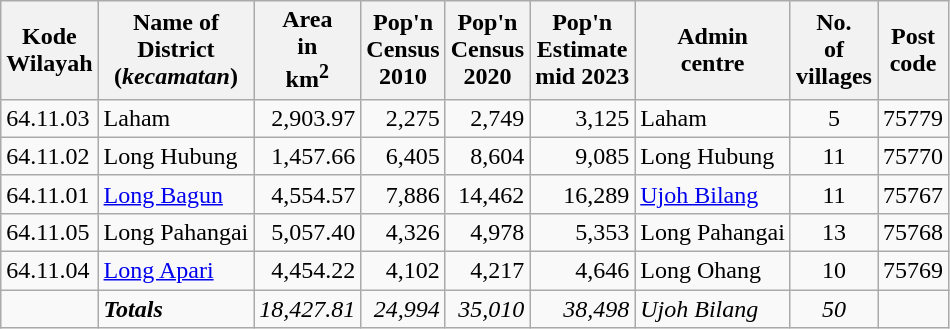<table class="sortable wikitable">
<tr>
<th>Kode <br>Wilayah</th>
<th>Name of<br>District<br>(<em>kecamatan</em>)</th>
<th>Area<br> in <br> km<sup>2</sup></th>
<th>Pop'n<br>Census<br>2010</th>
<th>Pop'n<br>Census<br>2020</th>
<th>Pop'n<br>Estimate<br>mid 2023</th>
<th>Admin<br>centre</th>
<th>No.<br>of<br>villages</th>
<th>Post<br>code</th>
</tr>
<tr>
<td>64.11.03</td>
<td>Laham</td>
<td align="right">2,903.97</td>
<td align="right">2,275</td>
<td align="right">2,749</td>
<td align="right">3,125</td>
<td>Laham</td>
<td align="center">5</td>
<td>75779</td>
</tr>
<tr>
<td>64.11.02</td>
<td>Long Hubung</td>
<td align="right">1,457.66</td>
<td align="right">6,405</td>
<td align="right">8,604</td>
<td align="right">9,085</td>
<td>Long Hubung</td>
<td align="center">11</td>
<td>75770</td>
</tr>
<tr>
<td>64.11.01</td>
<td><a href='#'>Long Bagun</a></td>
<td align="right">4,554.57</td>
<td align="right">7,886</td>
<td align="right">14,462</td>
<td align="right">16,289</td>
<td><a href='#'>Ujoh Bilang</a></td>
<td align="center">11</td>
<td>75767</td>
</tr>
<tr>
<td>64.11.05</td>
<td>Long Pahangai</td>
<td align="right">5,057.40</td>
<td align="right">4,326</td>
<td align="right">4,978</td>
<td align="right">5,353</td>
<td>Long Pahangai</td>
<td align="center">13</td>
<td>75768</td>
</tr>
<tr>
<td>64.11.04</td>
<td><a href='#'>Long Apari</a></td>
<td align="right">4,454.22</td>
<td align="right">4,102</td>
<td align="right">4,217</td>
<td align="right">4,646</td>
<td>Long Ohang</td>
<td align="center">10</td>
<td>75769</td>
</tr>
<tr>
<td></td>
<td><strong><em>Totals</em></strong></td>
<td align="right"><em>18,427.81</em></td>
<td align="right"><em>24,994</em></td>
<td align="right"><em>35,010</em></td>
<td align="right"><em>38,498</em></td>
<td><em>Ujoh Bilang</em></td>
<td align="center"><em>50</em></td>
<td></td>
</tr>
</table>
